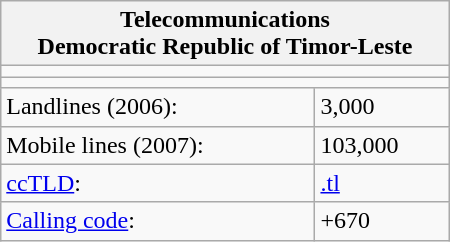<table class="wikitable" border="1" width="300" align="right">
<tr>
<th colspan="2" align="center">Telecommunications <br>Democratic Republic of Timor-Leste</th>
</tr>
<tr>
<td colspan="2" align="center"></td>
</tr>
<tr>
<td colspan="2" align="center"></td>
</tr>
<tr>
<td> Landlines (2006):</td>
<td>3,000</td>
</tr>
<tr>
<td> Mobile lines (2007):</td>
<td>103,000</td>
</tr>
<tr>
<td><a href='#'>ccTLD</a>:</td>
<td><a href='#'>.tl</a></td>
</tr>
<tr>
<td><a href='#'>Calling code</a>:</td>
<td>+670</td>
</tr>
</table>
